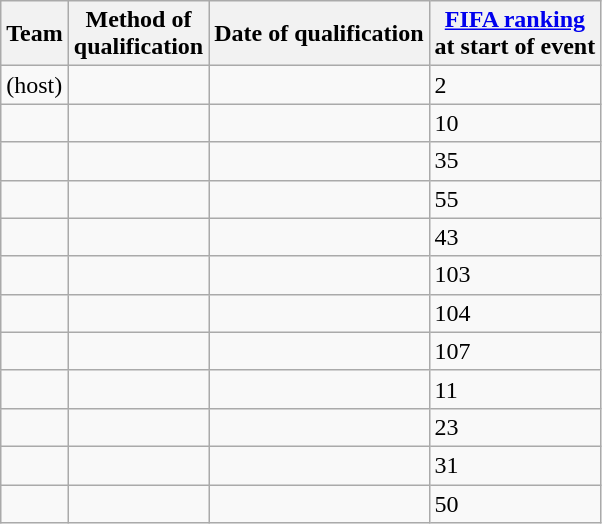<table class="wikitable sortable" style="text-align:left;">
<tr>
<th>Team</th>
<th>Method of<br>qualification</th>
<th>Date of qualification</th>
<th><a href='#'>FIFA ranking</a><br>at start of event</th>
</tr>
<tr>
<td> (host)</td>
<td></td>
<td></td>
<td>2</td>
</tr>
<tr>
<td></td>
<td></td>
<td></td>
<td>10</td>
</tr>
<tr>
<td></td>
<td></td>
<td></td>
<td>35</td>
</tr>
<tr>
<td></td>
<td></td>
<td></td>
<td>55</td>
</tr>
<tr>
<td></td>
<td></td>
<td></td>
<td>43</td>
</tr>
<tr>
<td></td>
<td></td>
<td></td>
<td>103</td>
</tr>
<tr>
<td></td>
<td></td>
<td></td>
<td>104</td>
</tr>
<tr>
<td></td>
<td></td>
<td></td>
<td>107</td>
</tr>
<tr>
<td></td>
<td></td>
<td></td>
<td>11</td>
</tr>
<tr>
<td></td>
<td></td>
<td></td>
<td>23</td>
</tr>
<tr>
<td></td>
<td></td>
<td></td>
<td>31</td>
</tr>
<tr>
<td></td>
<td></td>
<td></td>
<td>50</td>
</tr>
</table>
